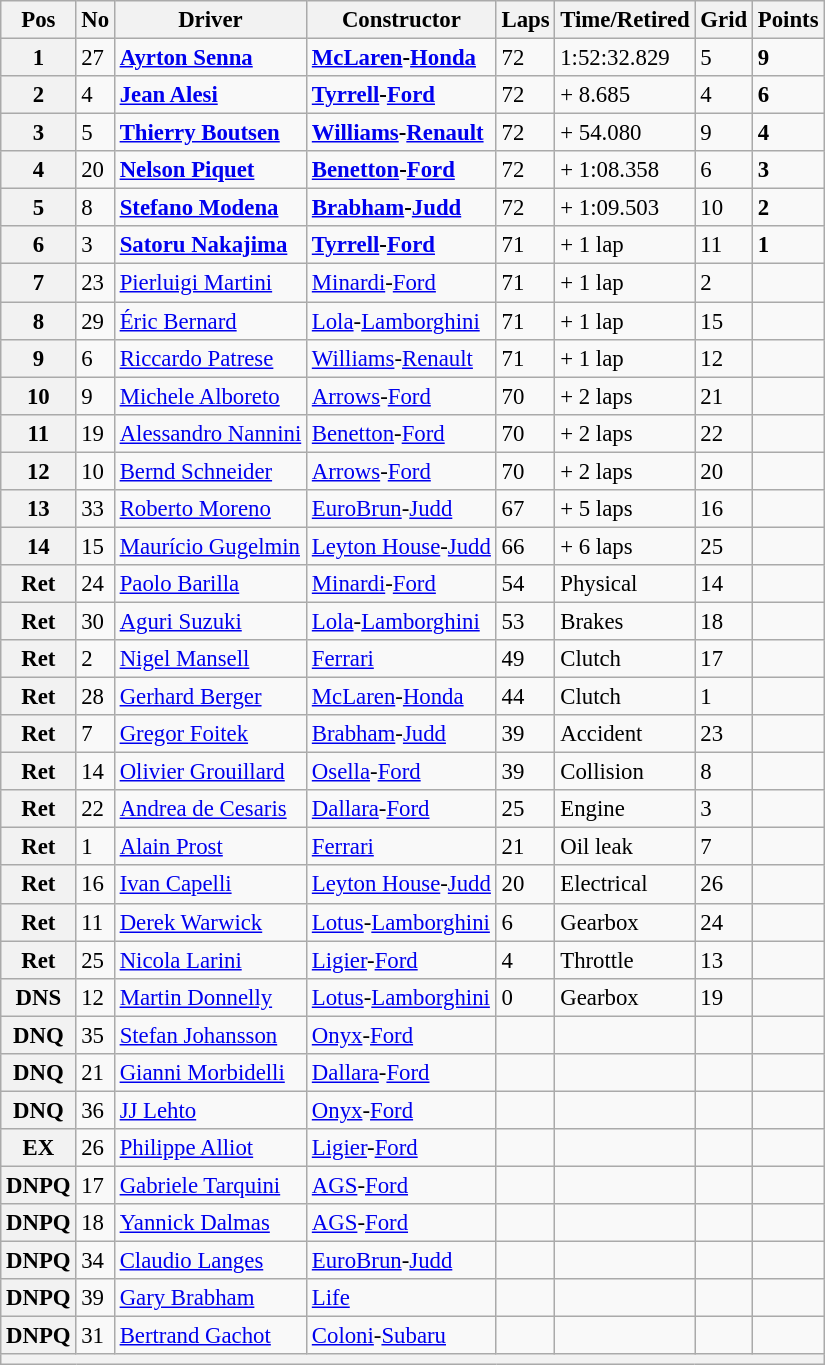<table class="wikitable" style="font-size: 95%;">
<tr>
<th>Pos</th>
<th>No</th>
<th>Driver</th>
<th>Constructor</th>
<th>Laps</th>
<th>Time/Retired</th>
<th>Grid</th>
<th>Points</th>
</tr>
<tr>
<th>1</th>
<td>27</td>
<td> <strong><a href='#'>Ayrton Senna</a></strong></td>
<td><strong><a href='#'>McLaren</a>-<a href='#'>Honda</a></strong></td>
<td>72</td>
<td>1:52:32.829</td>
<td>5</td>
<td><strong>9</strong></td>
</tr>
<tr>
<th>2</th>
<td>4</td>
<td> <strong><a href='#'>Jean Alesi</a></strong></td>
<td><strong><a href='#'>Tyrrell</a>-<a href='#'>Ford</a></strong></td>
<td>72</td>
<td>+ 8.685</td>
<td>4</td>
<td><strong>6</strong></td>
</tr>
<tr>
<th>3</th>
<td>5</td>
<td> <strong><a href='#'>Thierry Boutsen</a></strong></td>
<td><strong><a href='#'>Williams</a>-<a href='#'>Renault</a></strong></td>
<td>72</td>
<td>+ 54.080</td>
<td>9</td>
<td><strong>4</strong></td>
</tr>
<tr>
<th>4</th>
<td>20</td>
<td> <strong><a href='#'>Nelson Piquet</a></strong></td>
<td><strong><a href='#'>Benetton</a>-<a href='#'>Ford</a></strong></td>
<td>72</td>
<td>+ 1:08.358</td>
<td>6</td>
<td><strong>3</strong></td>
</tr>
<tr>
<th>5</th>
<td>8</td>
<td> <strong><a href='#'>Stefano Modena</a></strong></td>
<td><strong><a href='#'>Brabham</a>-<a href='#'>Judd</a></strong></td>
<td>72</td>
<td>+ 1:09.503</td>
<td>10</td>
<td><strong>2</strong></td>
</tr>
<tr>
<th>6</th>
<td>3</td>
<td> <strong><a href='#'>Satoru Nakajima</a></strong></td>
<td><strong><a href='#'>Tyrrell</a>-<a href='#'>Ford</a></strong></td>
<td>71</td>
<td>+ 1 lap</td>
<td>11</td>
<td><strong>1</strong></td>
</tr>
<tr>
<th>7</th>
<td>23</td>
<td> <a href='#'>Pierluigi Martini</a></td>
<td><a href='#'>Minardi</a>-<a href='#'>Ford</a></td>
<td>71</td>
<td>+ 1 lap</td>
<td>2</td>
<td></td>
</tr>
<tr>
<th>8</th>
<td>29</td>
<td> <a href='#'>Éric Bernard</a></td>
<td><a href='#'>Lola</a>-<a href='#'>Lamborghini</a></td>
<td>71</td>
<td>+ 1 lap</td>
<td>15</td>
<td></td>
</tr>
<tr>
<th>9</th>
<td>6</td>
<td> <a href='#'>Riccardo Patrese</a></td>
<td><a href='#'>Williams</a>-<a href='#'>Renault</a></td>
<td>71</td>
<td>+ 1 lap</td>
<td>12</td>
<td></td>
</tr>
<tr>
<th>10</th>
<td>9</td>
<td> <a href='#'>Michele Alboreto</a></td>
<td><a href='#'>Arrows</a>-<a href='#'>Ford</a></td>
<td>70</td>
<td>+ 2 laps</td>
<td>21</td>
<td></td>
</tr>
<tr>
<th>11</th>
<td>19</td>
<td> <a href='#'>Alessandro Nannini</a></td>
<td><a href='#'>Benetton</a>-<a href='#'>Ford</a></td>
<td>70</td>
<td>+ 2 laps</td>
<td>22</td>
<td></td>
</tr>
<tr>
<th>12</th>
<td>10</td>
<td> <a href='#'>Bernd Schneider</a></td>
<td><a href='#'>Arrows</a>-<a href='#'>Ford</a></td>
<td>70</td>
<td>+ 2 laps</td>
<td>20</td>
<td></td>
</tr>
<tr>
<th>13</th>
<td>33</td>
<td> <a href='#'>Roberto Moreno</a></td>
<td><a href='#'>EuroBrun</a>-<a href='#'>Judd</a></td>
<td>67</td>
<td>+ 5 laps</td>
<td>16</td>
<td></td>
</tr>
<tr>
<th>14</th>
<td>15</td>
<td> <a href='#'>Maurício Gugelmin</a></td>
<td><a href='#'>Leyton House</a>-<a href='#'>Judd</a></td>
<td>66</td>
<td>+ 6 laps</td>
<td>25</td>
<td></td>
</tr>
<tr>
<th>Ret</th>
<td>24</td>
<td> <a href='#'>Paolo Barilla</a></td>
<td><a href='#'>Minardi</a>-<a href='#'>Ford</a></td>
<td>54</td>
<td>Physical</td>
<td>14</td>
<td></td>
</tr>
<tr>
<th>Ret</th>
<td>30</td>
<td> <a href='#'>Aguri Suzuki</a></td>
<td><a href='#'>Lola</a>-<a href='#'>Lamborghini</a></td>
<td>53</td>
<td>Brakes</td>
<td>18</td>
<td></td>
</tr>
<tr>
<th>Ret</th>
<td>2</td>
<td> <a href='#'>Nigel Mansell</a></td>
<td><a href='#'>Ferrari</a></td>
<td>49</td>
<td>Clutch</td>
<td>17</td>
<td></td>
</tr>
<tr>
<th>Ret</th>
<td>28</td>
<td> <a href='#'>Gerhard Berger</a></td>
<td><a href='#'>McLaren</a>-<a href='#'>Honda</a></td>
<td>44</td>
<td>Clutch</td>
<td>1</td>
<td></td>
</tr>
<tr>
<th>Ret</th>
<td>7</td>
<td> <a href='#'>Gregor Foitek</a></td>
<td><a href='#'>Brabham</a>-<a href='#'>Judd</a></td>
<td>39</td>
<td>Accident</td>
<td>23</td>
<td></td>
</tr>
<tr>
<th>Ret</th>
<td>14</td>
<td> <a href='#'>Olivier Grouillard</a></td>
<td><a href='#'>Osella</a>-<a href='#'>Ford</a></td>
<td>39</td>
<td>Collision</td>
<td>8</td>
<td></td>
</tr>
<tr>
<th>Ret</th>
<td>22</td>
<td> <a href='#'>Andrea de Cesaris</a></td>
<td><a href='#'>Dallara</a>-<a href='#'>Ford</a></td>
<td>25</td>
<td>Engine</td>
<td>3</td>
<td></td>
</tr>
<tr>
<th>Ret</th>
<td>1</td>
<td> <a href='#'>Alain Prost</a></td>
<td><a href='#'>Ferrari</a></td>
<td>21</td>
<td>Oil leak</td>
<td>7</td>
<td></td>
</tr>
<tr>
<th>Ret</th>
<td>16</td>
<td> <a href='#'>Ivan Capelli</a></td>
<td><a href='#'>Leyton House</a>-<a href='#'>Judd</a></td>
<td>20</td>
<td>Electrical</td>
<td>26</td>
<td></td>
</tr>
<tr>
<th>Ret</th>
<td>11</td>
<td> <a href='#'>Derek Warwick</a></td>
<td><a href='#'>Lotus</a>-<a href='#'>Lamborghini</a></td>
<td>6</td>
<td>Gearbox</td>
<td>24</td>
<td></td>
</tr>
<tr>
<th>Ret</th>
<td>25</td>
<td> <a href='#'>Nicola Larini</a></td>
<td><a href='#'>Ligier</a>-<a href='#'>Ford</a></td>
<td>4</td>
<td>Throttle</td>
<td>13</td>
<td></td>
</tr>
<tr>
<th>DNS</th>
<td>12</td>
<td> <a href='#'>Martin Donnelly</a></td>
<td><a href='#'>Lotus</a>-<a href='#'>Lamborghini</a></td>
<td>0</td>
<td>Gearbox</td>
<td>19</td>
<td></td>
</tr>
<tr>
<th>DNQ</th>
<td>35</td>
<td data-sort-value="STE"> <a href='#'>Stefan Johansson</a></td>
<td><a href='#'>Onyx</a>-<a href='#'>Ford</a></td>
<td></td>
<td></td>
<td></td>
<td></td>
</tr>
<tr>
<th>DNQ</th>
<td>21</td>
<td data-sort-value="MOR"> <a href='#'>Gianni Morbidelli</a></td>
<td><a href='#'>Dallara</a>-<a href='#'>Ford</a></td>
<td></td>
<td></td>
<td></td>
<td></td>
</tr>
<tr>
<th>DNQ</th>
<td>36</td>
<td data-sort-value="LEH"> <a href='#'>JJ Lehto</a></td>
<td><a href='#'>Onyx</a>-<a href='#'>Ford</a></td>
<td></td>
<td></td>
<td></td>
<td></td>
</tr>
<tr>
<th>EX</th>
<td>26</td>
<td data-sort-value="ALL"> <a href='#'>Philippe Alliot</a></td>
<td><a href='#'>Ligier</a>-<a href='#'>Ford</a></td>
<td></td>
<td></td>
<td></td>
<td></td>
</tr>
<tr>
<th>DNPQ</th>
<td>17</td>
<td data-sort-value="TAR"> <a href='#'>Gabriele Tarquini</a></td>
<td><a href='#'>AGS</a>-<a href='#'>Ford</a></td>
<td></td>
<td></td>
<td></td>
<td></td>
</tr>
<tr>
<th>DNPQ</th>
<td>18</td>
<td data-sort-value="DAL"> <a href='#'>Yannick Dalmas</a></td>
<td><a href='#'>AGS</a>-<a href='#'>Ford</a></td>
<td></td>
<td></td>
<td></td>
<td></td>
</tr>
<tr>
<th>DNPQ</th>
<td>34</td>
<td data-sort-value="LAN"> <a href='#'>Claudio Langes</a></td>
<td><a href='#'>EuroBrun</a>-<a href='#'>Judd</a></td>
<td></td>
<td></td>
<td></td>
<td></td>
</tr>
<tr>
<th>DNPQ</th>
<td>39</td>
<td data-sort-value="BRA"> <a href='#'>Gary Brabham</a></td>
<td><a href='#'>Life</a></td>
<td></td>
<td></td>
<td></td>
<td></td>
</tr>
<tr>
<th>DNPQ</th>
<td>31</td>
<td data-sort-value="GAC"> <a href='#'>Bertrand Gachot</a></td>
<td><a href='#'>Coloni</a>-<a href='#'>Subaru</a></td>
<td></td>
<td></td>
<td></td>
<td></td>
</tr>
<tr>
<th colspan="8"></th>
</tr>
</table>
